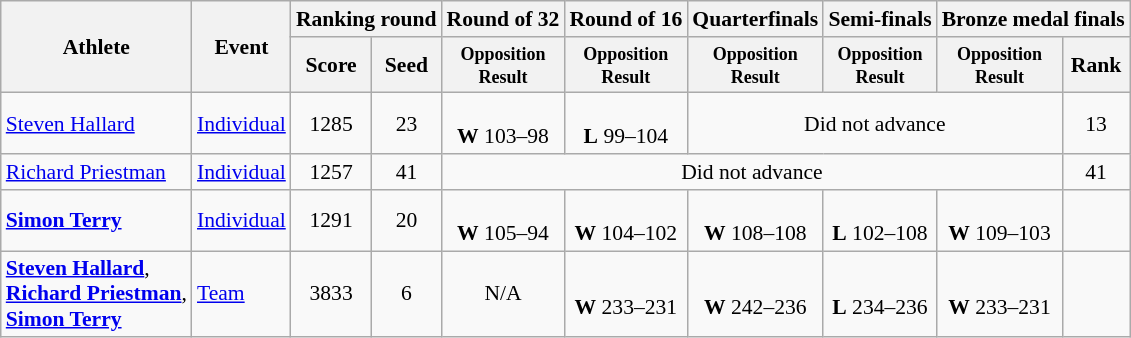<table class=wikitable style="font-size:90%">
<tr>
<th rowspan="2">Athlete</th>
<th rowspan="2">Event</th>
<th colspan="2">Ranking round</th>
<th>Round of 32</th>
<th>Round of 16</th>
<th>Quarterfinals</th>
<th>Semi-finals</th>
<th colspan="2">Bronze medal finals</th>
</tr>
<tr>
<th>Score</th>
<th>Seed</th>
<th style="line-height:1em"><small>Opposition<br>Result</small></th>
<th style="line-height:1em"><small>Opposition<br>Result</small></th>
<th style="line-height:1em"><small>Opposition<br>Result</small></th>
<th style="line-height:1em"><small>Opposition<br>Result</small></th>
<th style="line-height:1em"><small>Opposition<br>Result</small></th>
<th>Rank</th>
</tr>
<tr>
<td><a href='#'>Steven Hallard</a></td>
<td><a href='#'>Individual</a></td>
<td style="text-align:center;">1285</td>
<td style="text-align:center;">23</td>
<td style="text-align:center;"><br> <strong>W</strong> 103–98</td>
<td style="text-align:center;"><br> <strong>L</strong> 99–104</td>
<td colspan="3" style="text-align:center;">Did not advance</td>
<td style="text-align:center;">13</td>
</tr>
<tr>
<td><a href='#'>Richard Priestman</a></td>
<td><a href='#'>Individual</a></td>
<td style="text-align:center;">1257</td>
<td style="text-align:center;">41</td>
<td colspan="5" style="text-align:center;">Did not advance</td>
<td style="text-align:center;">41</td>
</tr>
<tr>
<td><strong><a href='#'>Simon Terry</a></strong></td>
<td><a href='#'>Individual</a></td>
<td style="text-align:center;">1291</td>
<td style="text-align:center;">20</td>
<td style="text-align:center;"><br> <strong>W</strong> 105–94</td>
<td style="text-align:center;"><br> <strong>W</strong> 104–102</td>
<td style="text-align:center;"><br> <strong>W</strong> 108–108</td>
<td style="text-align:center;"><br> <strong>L</strong> 102–108</td>
<td style="text-align:center;"><br> <strong>W</strong> 109–103</td>
<td style="text-align:center;"></td>
</tr>
<tr>
<td><strong><a href='#'>Steven Hallard</a></strong>,<br><strong><a href='#'>Richard Priestman</a></strong>,<br><strong><a href='#'>Simon Terry</a></strong></td>
<td><a href='#'>Team</a></td>
<td style="text-align:center;">3833</td>
<td style="text-align:center;">6</td>
<td style="text-align:center;">N/A</td>
<td style="text-align:center;"><br> <strong>W</strong> 233–231</td>
<td style="text-align:center;"><br> <strong>W</strong> 242–236</td>
<td style="text-align:center;"><br> <strong>L</strong> 234–236</td>
<td style="text-align:center;"><br> <strong>W</strong> 233–231</td>
<td align=center></td>
</tr>
</table>
